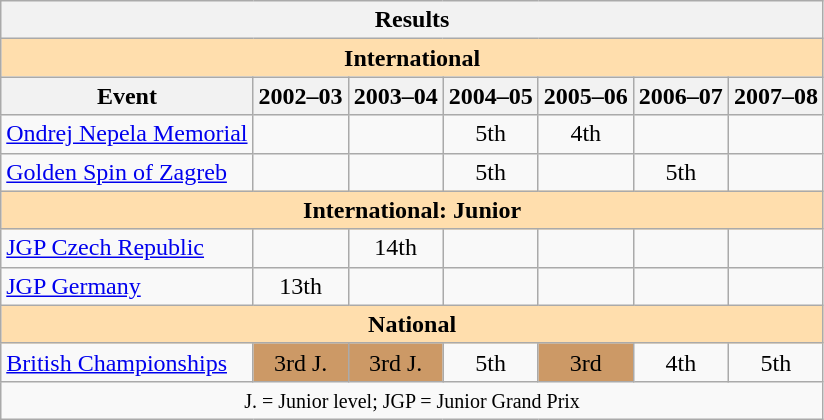<table class="wikitable" style="text-align:center">
<tr>
<th colspan=7 align=center><strong>Results</strong></th>
</tr>
<tr>
<th style="background-color: #ffdead; " colspan=7 align=center><strong>International</strong></th>
</tr>
<tr>
<th>Event</th>
<th>2002–03</th>
<th>2003–04</th>
<th>2004–05</th>
<th>2005–06</th>
<th>2006–07</th>
<th>2007–08</th>
</tr>
<tr>
<td align=left><a href='#'>Ondrej Nepela Memorial</a></td>
<td></td>
<td></td>
<td>5th</td>
<td>4th</td>
<td></td>
<td></td>
</tr>
<tr>
<td align=left><a href='#'>Golden Spin of Zagreb</a></td>
<td></td>
<td></td>
<td>5th</td>
<td></td>
<td>5th</td>
<td></td>
</tr>
<tr>
<th style="background-color: #ffdead; " colspan=7 align=center><strong>International: Junior</strong></th>
</tr>
<tr>
<td align=left><a href='#'>JGP Czech Republic</a></td>
<td></td>
<td>14th</td>
<td></td>
<td></td>
<td></td>
<td></td>
</tr>
<tr>
<td align=left><a href='#'>JGP Germany</a></td>
<td>13th</td>
<td></td>
<td></td>
<td></td>
<td></td>
<td></td>
</tr>
<tr>
<th style="background-color: #ffdead; " colspan=7 align=center><strong>National</strong></th>
</tr>
<tr>
<td align=left><a href='#'>British Championships</a></td>
<td bgcolor=cc9966>3rd J.</td>
<td bgcolor=cc9966>3rd J.</td>
<td>5th</td>
<td bgcolor=cc9966>3rd</td>
<td>4th</td>
<td>5th</td>
</tr>
<tr>
<td colspan=7 align=center><small> J. = Junior level; JGP = Junior Grand Prix </small></td>
</tr>
</table>
